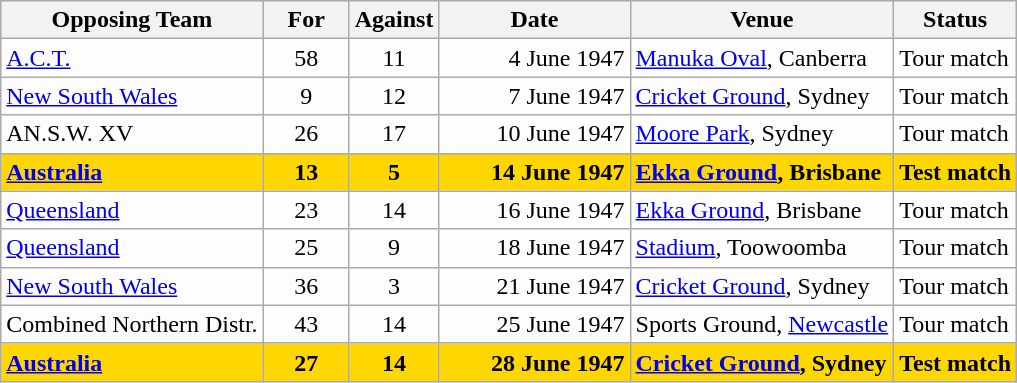<table class=wikitable>
<tr>
<th>Opposing Team</th>
<th>For</th>
<th>Against</th>
<th>Date</th>
<th>Venue</th>
<th>Status</th>
</tr>
<tr bgcolor=#fdfdfd>
<td><a href='#'>A.C.T.</a></td>
<td align=center width=50>58</td>
<td align=center width=50>11</td>
<td width=120 align=right>4 June 1947</td>
<td><a href='#'>Manuka Oval</a>, Canberra</td>
<td>Tour match</td>
</tr>
<tr bgcolor=#fdfdfd>
<td><a href='#'>New South Wales</a></td>
<td align=center width=50>9</td>
<td align=center width=50>12</td>
<td width=120 align=right>7 June 1947</td>
<td><a href='#'>Cricket Ground</a>, Sydney</td>
<td>Tour match</td>
</tr>
<tr bgcolor=#fdfdfd>
<td>AN.S.W. XV</td>
<td align=center width=50>26</td>
<td align=center width=50>17</td>
<td width=120 align=right>10 June 1947</td>
<td><a href='#'>Moore Park</a>, Sydney</td>
<td>Tour match</td>
</tr>
<tr bgcolor=gold>
<td><strong><a href='#'>Australia</a></strong></td>
<td align=center width=50><strong>13</strong></td>
<td align=center width=50><strong>5</strong></td>
<td width=120 align=right><strong>14 June 1947</strong></td>
<td><strong><a href='#'>Ekka Ground</a>, Brisbane</strong></td>
<td><strong>Test match</strong></td>
</tr>
<tr bgcolor=#fdfdfd>
<td><a href='#'>Queensland</a></td>
<td align=center width=50>23</td>
<td align=center width=50>14</td>
<td width=120 align=right>16 June 1947</td>
<td><a href='#'>Ekka Ground</a>, Brisbane</td>
<td>Tour match</td>
</tr>
<tr bgcolor=#fdfdfd>
<td><a href='#'>Queensland</a></td>
<td align=center width=50>25</td>
<td align=center width=50>9</td>
<td width=120 align=right>18 June 1947</td>
<td><a href='#'>Stadium</a>, Toowoomba</td>
<td>Tour match</td>
</tr>
<tr bgcolor=#fdfdfd>
<td><a href='#'>New South Wales</a></td>
<td align=center width=50>36</td>
<td align=center width=50>3</td>
<td width=120 align=right>21 June 1947</td>
<td><a href='#'>Cricket Ground</a>, Sydney</td>
<td>Tour match</td>
</tr>
<tr bgcolor=#fdfdfd>
<td>Combined Northern Distr.</td>
<td align=center width=50>43</td>
<td align=center width=50>14</td>
<td width=120 align=right>25 June 1947</td>
<td>Sports Ground, <a href='#'>Newcastle</a></td>
<td>Tour match</td>
</tr>
<tr bgcolor=gold>
<td><strong><a href='#'>Australia</a></strong></td>
<td align=center width=50><strong>27</strong></td>
<td align=center width=50><strong>14</strong></td>
<td width=120 align=right><strong>28 June 1947</strong></td>
<td><strong><a href='#'>Cricket Ground</a>, Sydney</strong></td>
<td><strong>Test match</strong></td>
</tr>
</table>
